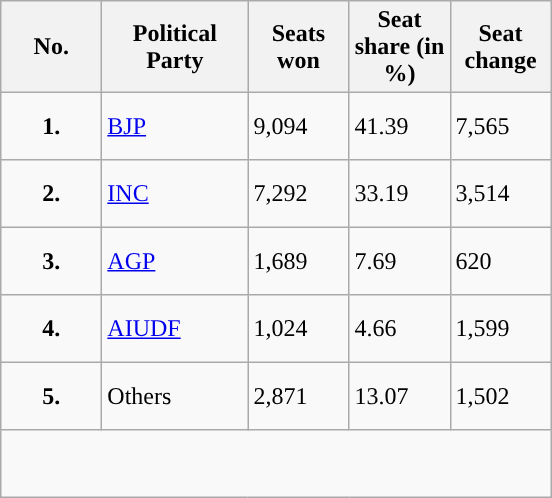<table class="wikitable">
<tr style="height: 50px;">
<th scope="col" style="width:60px;">No.<br></th>
<th scope="col" style="width:90px;">Political Party</th>
<th scope="col" style="width:60px;">Seats won</th>
<th scope="col" style="width:60px;">Seat share (in %)</th>
<th scope="col" style="width:60px;">Seat change</th>
</tr>
<tr style="height: 45px;">
<td ! style="text-align:center; background:"><strong>1.</strong></td>
<td><a href='#'>BJP</a></td>
<td>9,094</td>
<td>41.39</td>
<td>7,565</td>
</tr>
<tr style="height: 45px;">
<td ! style="text-align:center; background:"><strong>2.</strong></td>
<td><a href='#'>INC</a></td>
<td>7,292</td>
<td>33.19</td>
<td>3,514</td>
</tr>
<tr style="height: 45px;">
<td ! style="text-align:center; background:"><strong>3.</strong></td>
<td><a href='#'>AGP</a></td>
<td>1,689</td>
<td>7.69</td>
<td>620</td>
</tr>
<tr style="height: 45px;">
<td ! style="text-align:center; background:"><strong>4.</strong></td>
<td><a href='#'>AIUDF</a></td>
<td>1,024</td>
<td>4.66</td>
<td>1,599</td>
</tr>
<tr style="height: 45px;">
<td ! style="text-align:center; background:"><strong>5.</strong></td>
<td>Others</td>
<td>2,871</td>
<td>13.07</td>
<td>1,502</td>
</tr>
<tr style="height: 45px;">
</tr>
</table>
